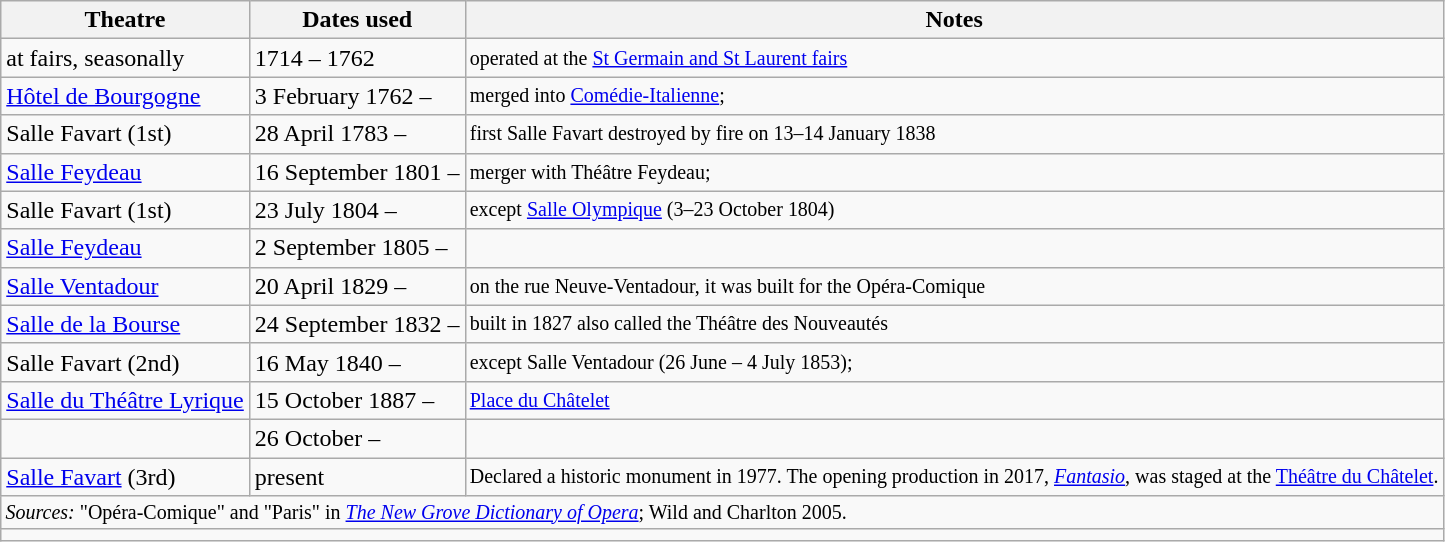<table class="wikitable">
<tr>
<th>Theatre</th>
<th>Dates used</th>
<th>Notes</th>
</tr>
<tr>
<td>at fairs, seasonally</td>
<td>1714 – 1762</td>
<td style="font-size:smaller">operated at the <a href='#'>St Germain and St Laurent fairs</a></td>
</tr>
<tr>
<td><a href='#'>Hôtel de Bourgogne</a></td>
<td>3 February 1762 – </td>
<td style="font-size:smaller">merged into <a href='#'>Comédie-Italienne</a>; </td>
</tr>
<tr>
<td>Salle Favart (1st)</td>
<td>28 April 1783 – </td>
<td style="font-size:smaller">first Salle Favart destroyed by fire on 13–14 January 1838</td>
</tr>
<tr>
<td><a href='#'>Salle Feydeau</a></td>
<td>16 September 1801 – </td>
<td style="font-size:smaller">merger with Théâtre Feydeau; </td>
</tr>
<tr>
<td>Salle Favart (1st)</td>
<td>23 July 1804 – </td>
<td style="font-size:smaller">except <a href='#'>Salle Olympique</a> (3–23 October 1804)</td>
</tr>
<tr>
<td><a href='#'>Salle Feydeau</a></td>
<td>2 September 1805 – </td>
<td></td>
</tr>
<tr>
<td><a href='#'>Salle Ventadour</a></td>
<td>20 April 1829 – </td>
<td style="font-size:smaller">on the rue Neuve-Ventadour, it was built for the Opéra-Comique</td>
</tr>
<tr>
<td><a href='#'>Salle de la Bourse</a></td>
<td>24 September 1832 – </td>
<td style="font-size:smaller">built in 1827 also called the Théâtre des Nouveautés</td>
</tr>
<tr>
<td>Salle Favart (2nd)</td>
<td>16 May 1840 – </td>
<td style="font-size:smaller">except Salle Ventadour (26 June – 4 July 1853); </td>
</tr>
<tr>
<td><a href='#'>Salle du Théâtre Lyrique</a></td>
<td>15 October 1887 – </td>
<td style="font-size:smaller"><a href='#'>Place du Châtelet</a></td>
</tr>
<tr>
<td></td>
<td>26 October – </td>
<td></td>
</tr>
<tr>
<td><a href='#'>Salle Favart</a> (3rd)</td>
<td> present</td>
<td style="font-size:smaller">Declared a historic monument in 1977. The opening production in 2017, <em><a href='#'>Fantasio</a></em>, was staged at the <a href='#'>Théâtre du Châtelet</a>.</td>
</tr>
<tr>
<td colspan="3" style="font-size:smaller"><em>Sources:</em> "Opéra-Comique" and "Paris" in <em><a href='#'>The New Grove Dictionary of Opera</a></em>; Wild and Charlton 2005.</td>
</tr>
<tr>
<td colspan="3" align="center"></td>
</tr>
</table>
